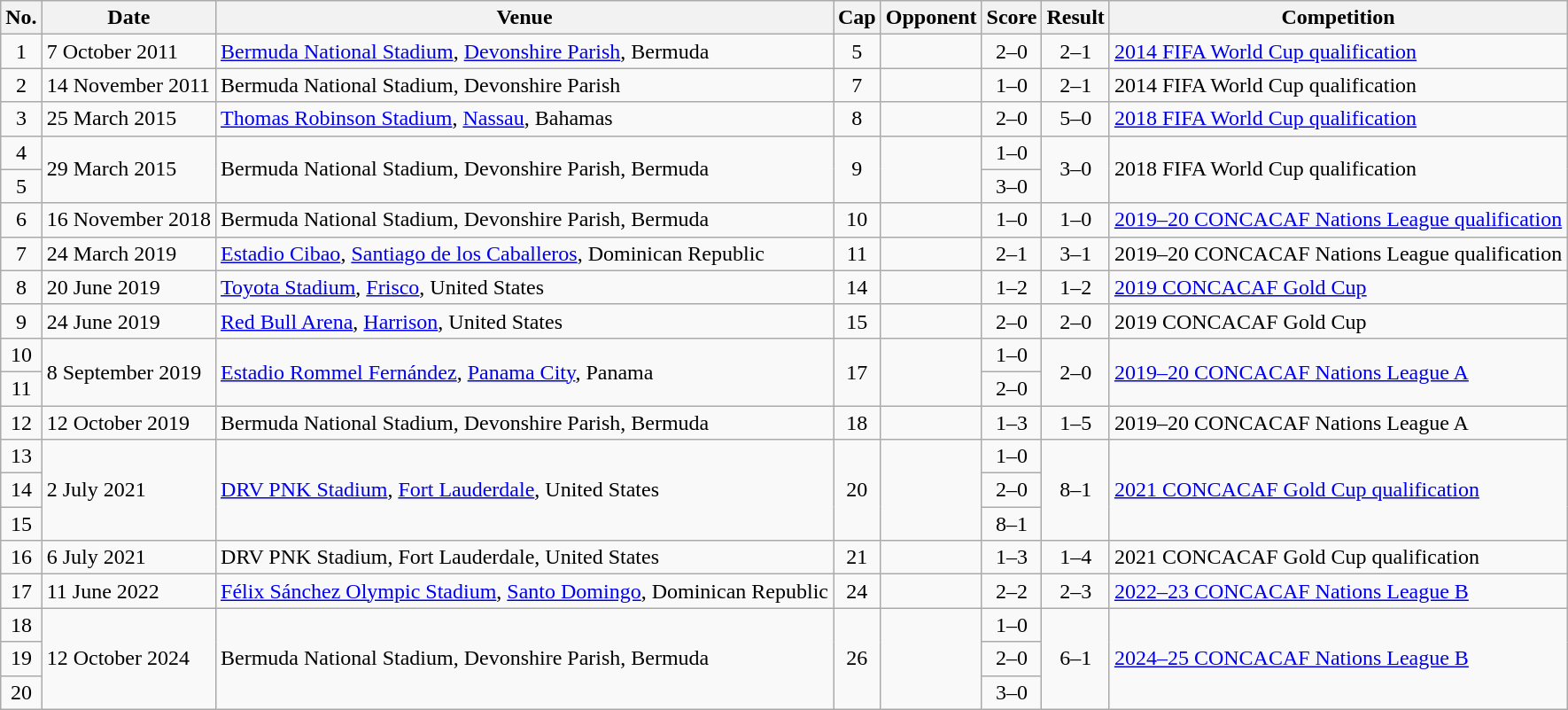<table class="wikitable sortable">
<tr>
<th scope="col">No.</th>
<th scope="col" data-sort-type="date">Date</th>
<th scope="col">Venue</th>
<th scope="col">Cap</th>
<th scope="col">Opponent</th>
<th scope="col">Score</th>
<th scope="col">Result</th>
<th scope="col">Competition</th>
</tr>
<tr>
<td align="center">1</td>
<td>7 October 2011</td>
<td><a href='#'>Bermuda National Stadium</a>, <a href='#'>Devonshire Parish</a>, Bermuda</td>
<td align="center">5</td>
<td></td>
<td align="center">2–0</td>
<td align="center">2–1</td>
<td><a href='#'>2014 FIFA World Cup qualification</a></td>
</tr>
<tr>
<td align="center">2</td>
<td>14 November 2011</td>
<td>Bermuda National Stadium, Devonshire Parish</td>
<td align="center">7</td>
<td></td>
<td align="center">1–0</td>
<td align="center">2–1</td>
<td>2014 FIFA World Cup qualification</td>
</tr>
<tr>
<td align="center">3</td>
<td>25 March 2015</td>
<td><a href='#'>Thomas Robinson Stadium</a>, <a href='#'>Nassau</a>, Bahamas</td>
<td align="center">8</td>
<td></td>
<td align="center">2–0</td>
<td align="center">5–0</td>
<td><a href='#'>2018 FIFA World Cup qualification</a></td>
</tr>
<tr>
<td align="center">4</td>
<td rowspan="2">29 March 2015</td>
<td rowspan="2">Bermuda National Stadium, Devonshire Parish, Bermuda</td>
<td rowspan="2" style="text-align:center">9</td>
<td rowspan="2"></td>
<td align="center">1–0</td>
<td rowspan="2" style="text-align:center">3–0</td>
<td rowspan="2">2018 FIFA World Cup qualification</td>
</tr>
<tr>
<td align="center">5</td>
<td align="center">3–0</td>
</tr>
<tr>
<td align="center">6</td>
<td>16 November 2018</td>
<td>Bermuda National Stadium, Devonshire Parish, Bermuda</td>
<td align="center">10</td>
<td></td>
<td align="center">1–0</td>
<td align="center">1–0</td>
<td><a href='#'>2019–20 CONCACAF Nations League qualification</a></td>
</tr>
<tr>
<td align="center">7</td>
<td>24 March 2019</td>
<td><a href='#'>Estadio Cibao</a>, <a href='#'>Santiago de los Caballeros</a>, Dominican Republic</td>
<td align="center">11</td>
<td></td>
<td align="center">2–1</td>
<td align="center">3–1</td>
<td>2019–20 CONCACAF Nations League qualification</td>
</tr>
<tr>
<td align="center">8</td>
<td>20 June 2019</td>
<td><a href='#'>Toyota Stadium</a>, <a href='#'>Frisco</a>, United States</td>
<td align="center">14</td>
<td></td>
<td align="center">1–2</td>
<td align="center">1–2</td>
<td><a href='#'>2019 CONCACAF Gold Cup</a></td>
</tr>
<tr>
<td align="center">9</td>
<td>24 June 2019</td>
<td><a href='#'>Red Bull Arena</a>, <a href='#'>Harrison</a>, United States</td>
<td align="center">15</td>
<td></td>
<td align="center">2–0</td>
<td align="center">2–0</td>
<td>2019 CONCACAF Gold Cup</td>
</tr>
<tr>
<td align="center">10</td>
<td rowspan="2">8 September 2019</td>
<td rowspan="2"><a href='#'>Estadio Rommel Fernández</a>, <a href='#'>Panama City</a>, Panama</td>
<td rowspan="2" style="text-align:center">17</td>
<td rowspan="2"></td>
<td align="center">1–0</td>
<td rowspan="2" style="text-align:center">2–0</td>
<td rowspan="2"><a href='#'>2019–20 CONCACAF Nations League A</a></td>
</tr>
<tr>
<td align="center">11</td>
<td align="center">2–0</td>
</tr>
<tr>
<td align="center">12</td>
<td>12 October 2019</td>
<td>Bermuda National Stadium, Devonshire Parish, Bermuda</td>
<td align="center">18</td>
<td></td>
<td align="center">1–3</td>
<td align="center">1–5</td>
<td>2019–20 CONCACAF Nations League A</td>
</tr>
<tr>
<td align="center">13</td>
<td rowspan="3">2 July 2021</td>
<td rowspan="3"><a href='#'>DRV PNK Stadium</a>, <a href='#'>Fort Lauderdale</a>, United States</td>
<td rowspan="3" style="text-align:center">20</td>
<td rowspan="3"></td>
<td align="center">1–0</td>
<td rowspan="3" style="text-align:center">8–1</td>
<td rowspan="3"><a href='#'>2021 CONCACAF Gold Cup qualification</a></td>
</tr>
<tr>
<td align="center">14</td>
<td align="center">2–0</td>
</tr>
<tr>
<td align="center">15</td>
<td align="center">8–1</td>
</tr>
<tr>
<td align="center">16</td>
<td>6 July 2021</td>
<td>DRV PNK Stadium, Fort Lauderdale, United States</td>
<td align="center">21</td>
<td></td>
<td align="center">1–3</td>
<td align="center">1–4</td>
<td>2021 CONCACAF Gold Cup qualification</td>
</tr>
<tr>
<td align="center">17</td>
<td>11 June 2022</td>
<td><a href='#'>Félix Sánchez Olympic Stadium</a>, <a href='#'>Santo Domingo</a>, Dominican Republic</td>
<td align="center">24</td>
<td></td>
<td align="center">2–2</td>
<td align="center">2–3</td>
<td><a href='#'>2022–23 CONCACAF Nations League B</a></td>
</tr>
<tr>
<td align="center">18</td>
<td rowspan="3">12 October 2024</td>
<td rowspan="3">Bermuda National Stadium, Devonshire Parish, Bermuda</td>
<td rowspan="3" style="text-align:center">26</td>
<td rowspan="3"></td>
<td align="center">1–0</td>
<td rowspan="3" style="text-align:center">6–1</td>
<td rowspan="3"><a href='#'>2024–25 CONCACAF Nations League B</a></td>
</tr>
<tr>
<td align="center">19</td>
<td align="center">2–0</td>
</tr>
<tr>
<td align="center">20</td>
<td align="center">3–0</td>
</tr>
</table>
